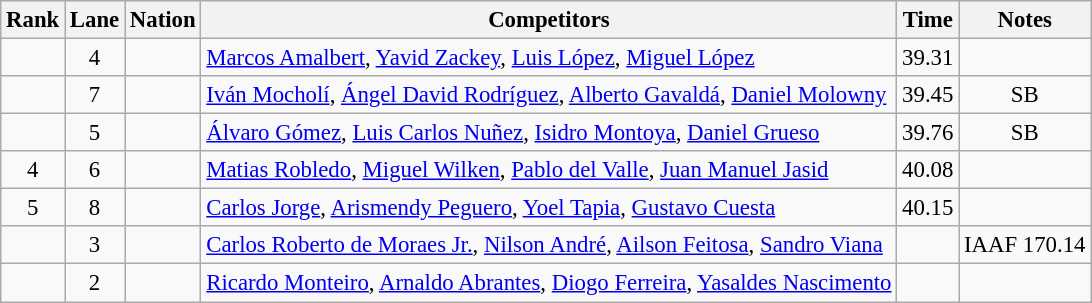<table class="wikitable sortable" style="text-align:center; font-size:95%">
<tr>
<th>Rank</th>
<th>Lane</th>
<th>Nation</th>
<th>Competitors</th>
<th>Time</th>
<th>Notes</th>
</tr>
<tr>
<td></td>
<td>4</td>
<td align=left></td>
<td align=left><a href='#'>Marcos Amalbert</a>, <a href='#'>Yavid Zackey</a>, <a href='#'>Luis López</a>, <a href='#'>Miguel López</a></td>
<td>39.31</td>
<td></td>
</tr>
<tr>
<td></td>
<td>7</td>
<td align=left></td>
<td align=left><a href='#'>Iván Mocholí</a>, <a href='#'>Ángel David Rodríguez</a>, <a href='#'>Alberto Gavaldá</a>, <a href='#'>Daniel Molowny</a></td>
<td>39.45</td>
<td>SB</td>
</tr>
<tr>
<td></td>
<td>5</td>
<td align=left></td>
<td align=left><a href='#'>Álvaro Gómez</a>, <a href='#'>Luis Carlos Nuñez</a>, <a href='#'>Isidro Montoya</a>, <a href='#'>Daniel Grueso</a></td>
<td>39.76</td>
<td>SB</td>
</tr>
<tr>
<td>4</td>
<td>6</td>
<td align=left></td>
<td align=left><a href='#'>Matias Robledo</a>, <a href='#'>Miguel Wilken</a>, <a href='#'>Pablo del Valle</a>, <a href='#'>Juan Manuel Jasid</a></td>
<td>40.08</td>
<td></td>
</tr>
<tr>
<td>5</td>
<td>8</td>
<td align=left></td>
<td align=left><a href='#'>Carlos Jorge</a>, <a href='#'>Arismendy Peguero</a>, <a href='#'>Yoel Tapia</a>, <a href='#'>Gustavo Cuesta</a></td>
<td>40.15</td>
<td></td>
</tr>
<tr>
<td></td>
<td>3</td>
<td align=left></td>
<td align=left><a href='#'>Carlos Roberto de Moraes Jr.</a>, <a href='#'>Nilson André</a>, <a href='#'>Ailson Feitosa</a>, <a href='#'>Sandro Viana</a></td>
<td></td>
<td>IAAF 170.14</td>
</tr>
<tr>
<td></td>
<td>2</td>
<td align=left></td>
<td align=left><a href='#'>Ricardo Monteiro</a>, <a href='#'>Arnaldo Abrantes</a>, <a href='#'>Diogo Ferreira</a>, <a href='#'>Yasaldes Nascimento</a></td>
<td></td>
<td></td>
</tr>
</table>
